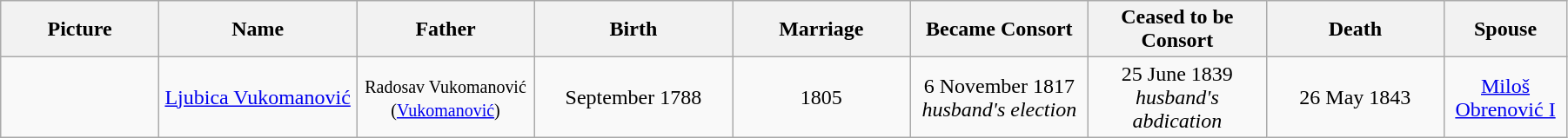<table style="width:95%;" class="wikitable">
<tr>
<th style="width:8%;">Picture</th>
<th style="width:10%;">Name</th>
<th style="width:9%;">Father</th>
<th style="width:10%;">Birth</th>
<th style="width:9%;">Marriage</th>
<th style="width:9%;">Became Consort</th>
<th style="width:9%;">Ceased to be Consort</th>
<th style="width:9%;">Death</th>
<th style="width:6%;">Spouse</th>
</tr>
<tr>
<td style="text-align:center;"></td>
<td style="text-align:center;"><a href='#'>Ljubica Vukomanović</a></td>
<td style="text-align:center;"><small>Radosav Vukomanović (<a href='#'>Vukomanović</a>)</small></td>
<td style="text-align:center;">September 1788</td>
<td style="text-align:center;">1805</td>
<td style="text-align:center;">6 November 1817<br><em>husband's election</em></td>
<td style="text-align:center;">25 June 1839<br><em>husband's abdication</em></td>
<td style="text-align:center;">26 May 1843</td>
<td style="text-align:center;"><a href='#'>Miloš Obrenović I</a></td>
</tr>
</table>
